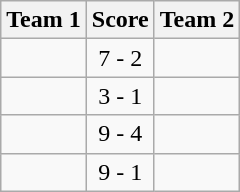<table class="wikitable" border="1">
<tr>
<th>Team 1</th>
<th>Score</th>
<th>Team 2</th>
</tr>
<tr>
<td></td>
<td align="center">7 - 2</td>
<td></td>
</tr>
<tr>
<td></td>
<td align="center">3 - 1</td>
<td></td>
</tr>
<tr>
<td></td>
<td align="center">9 - 4</td>
<td></td>
</tr>
<tr>
<td></td>
<td align="center">9 - 1</td>
<td></td>
</tr>
</table>
